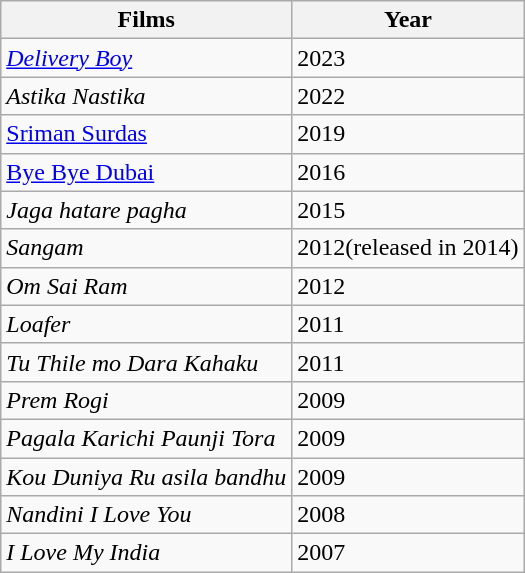<table class="wikitable">
<tr>
<th>Films</th>
<th>Year</th>
</tr>
<tr>
<td><em><a href='#'> Delivery Boy</a></em></td>
<td>2023</td>
</tr>
<tr>
<td><em>Astika Nastika</em></td>
<td>2022</td>
</tr>
<tr>
<td><a href='#'>Sriman Surdas</a></td>
<td>2019</td>
</tr>
<tr>
<td><a href='#'>Bye Bye Dubai</a></td>
<td>2016</td>
</tr>
<tr>
<td><em>Jaga</em> <em>hatare</em> <em>pagha</em></td>
<td>2015</td>
</tr>
<tr>
<td><em>Sangam</em></td>
<td>2012(released in 2014)</td>
</tr>
<tr>
<td><em>Om Sai Ram</em></td>
<td>2012</td>
</tr>
<tr>
<td><em>Loafer</em></td>
<td>2011</td>
</tr>
<tr>
<td><em>Tu Thile mo Dara Kahaku</em></td>
<td>2011</td>
</tr>
<tr>
<td><em>Prem Rogi</em></td>
<td>2009</td>
</tr>
<tr>
<td><em>Pagala Karichi Paunji Tora</em></td>
<td>2009</td>
</tr>
<tr>
<td><em>Kou Duniya Ru asila bandhu</em></td>
<td>2009</td>
</tr>
<tr>
<td><em>Nandini I Love You</em></td>
<td>2008</td>
</tr>
<tr>
<td><em>I Love My India</em></td>
<td>2007</td>
</tr>
</table>
